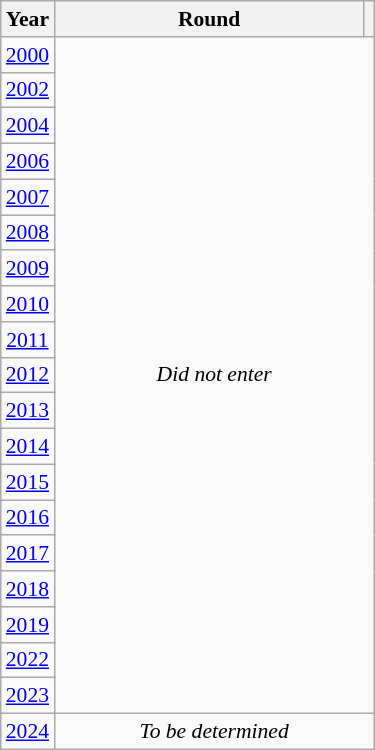<table class="wikitable" style="text-align: center; font-size:90%">
<tr>
<th>Year</th>
<th style="width:200px">Round</th>
<th></th>
</tr>
<tr>
<td><a href='#'>2000</a></td>
<td colspan="2" rowspan="19"><em>Did not enter</em></td>
</tr>
<tr>
<td><a href='#'>2002</a></td>
</tr>
<tr>
<td><a href='#'>2004</a></td>
</tr>
<tr>
<td><a href='#'>2006</a></td>
</tr>
<tr>
<td><a href='#'>2007</a></td>
</tr>
<tr>
<td><a href='#'>2008</a></td>
</tr>
<tr>
<td><a href='#'>2009</a></td>
</tr>
<tr>
<td><a href='#'>2010</a></td>
</tr>
<tr>
<td><a href='#'>2011</a></td>
</tr>
<tr>
<td><a href='#'>2012</a></td>
</tr>
<tr>
<td><a href='#'>2013</a></td>
</tr>
<tr>
<td><a href='#'>2014</a></td>
</tr>
<tr>
<td><a href='#'>2015</a></td>
</tr>
<tr>
<td><a href='#'>2016</a></td>
</tr>
<tr>
<td><a href='#'>2017</a></td>
</tr>
<tr>
<td><a href='#'>2018</a></td>
</tr>
<tr>
<td><a href='#'>2019</a></td>
</tr>
<tr>
<td><a href='#'>2022</a></td>
</tr>
<tr>
<td><a href='#'>2023</a></td>
</tr>
<tr>
<td><a href='#'>2024</a></td>
<td colspan="2"><em>To be determined</em></td>
</tr>
</table>
